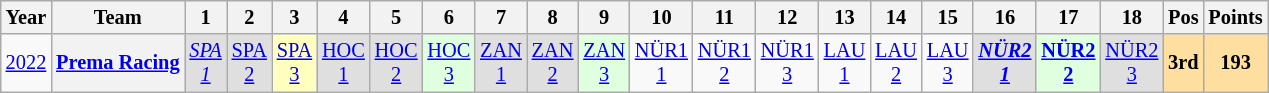<table class="wikitable" style="text-align:center; font-size:85%;">
<tr>
<th>Year</th>
<th>Team</th>
<th>1</th>
<th>2</th>
<th>3</th>
<th>4</th>
<th>5</th>
<th>6</th>
<th>7</th>
<th>8</th>
<th>9</th>
<th>10</th>
<th>11</th>
<th>12</th>
<th>13</th>
<th>14</th>
<th>15</th>
<th>16</th>
<th>17</th>
<th>18</th>
<th>Pos</th>
<th>Points</th>
</tr>
<tr>
<td><a href='#'>2022</a></td>
<th nowrap><a href='#'>Prema Racing</a></th>
<td style="background:#DFDFDF;"><em><a href='#'>SPA<br>1</a></em><br></td>
<td style="background:#DFDFDF;"><a href='#'>SPA<br>2</a><br></td>
<td style="background:#FFFFBF;"><a href='#'>SPA<br>3</a><br></td>
<td style="background:#DFDFDF;"><a href='#'>HOC<br>1</a><br></td>
<td style="background:#DFDFDF;"><a href='#'>HOC<br>2</a><br></td>
<td style="background:#DFFFDF;"><a href='#'>HOC<br>3</a><br></td>
<td style="background:#DFDFDF;"><a href='#'>ZAN<br>1</a><br></td>
<td style="background:#DFDFDF;"><a href='#'>ZAN<br>2</a><br></td>
<td style="background:#DFFFDF;"><a href='#'>ZAN<br>3</a><br></td>
<td><a href='#'>NÜR1<br>1</a></td>
<td><a href='#'>NÜR1<br>2</a></td>
<td><a href='#'>NÜR1<br>3</a></td>
<td><a href='#'>LAU<br>1</a></td>
<td><a href='#'>LAU<br>2</a></td>
<td><a href='#'>LAU<br>3</a></td>
<td style="background:#DFDFDF;"><strong><em><a href='#'>NÜR2<br>1</a></em></strong><br></td>
<td style="background:#DFFFDF;"><strong><a href='#'>NÜR2<br>2</a></strong><br></td>
<td style="background:#DFDFDF;"><a href='#'>NÜR2<br>3</a><br></td>
<th style="background:#FFDF9F;">3rd</th>
<th style="background:#FFDF9F;">193</th>
</tr>
</table>
